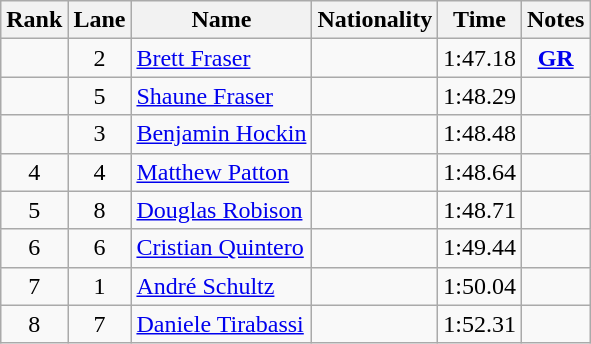<table class="wikitable sortable" style="text-align:center">
<tr>
<th>Rank</th>
<th>Lane</th>
<th>Name</th>
<th>Nationality</th>
<th>Time</th>
<th>Notes</th>
</tr>
<tr>
<td></td>
<td>2</td>
<td align=left><a href='#'>Brett Fraser</a></td>
<td align=left></td>
<td>1:47.18</td>
<td><strong><a href='#'>GR</a></strong></td>
</tr>
<tr>
<td></td>
<td>5</td>
<td align=left><a href='#'>Shaune Fraser</a></td>
<td align=left></td>
<td>1:48.29</td>
<td></td>
</tr>
<tr>
<td></td>
<td>3</td>
<td align=left><a href='#'>Benjamin Hockin</a></td>
<td align=left></td>
<td>1:48.48</td>
<td></td>
</tr>
<tr>
<td>4</td>
<td>4</td>
<td align=left><a href='#'>Matthew Patton</a></td>
<td align=left></td>
<td>1:48.64</td>
<td></td>
</tr>
<tr>
<td>5</td>
<td>8</td>
<td align=left><a href='#'>Douglas Robison</a></td>
<td align=left></td>
<td>1:48.71</td>
<td></td>
</tr>
<tr>
<td>6</td>
<td>6</td>
<td align=left><a href='#'>Cristian Quintero</a></td>
<td align=left></td>
<td>1:49.44</td>
<td></td>
</tr>
<tr>
<td>7</td>
<td>1</td>
<td align=left><a href='#'>André Schultz</a></td>
<td align=left></td>
<td>1:50.04</td>
<td></td>
</tr>
<tr>
<td>8</td>
<td>7</td>
<td align=left><a href='#'>Daniele Tirabassi</a></td>
<td align=left></td>
<td>1:52.31</td>
<td></td>
</tr>
</table>
